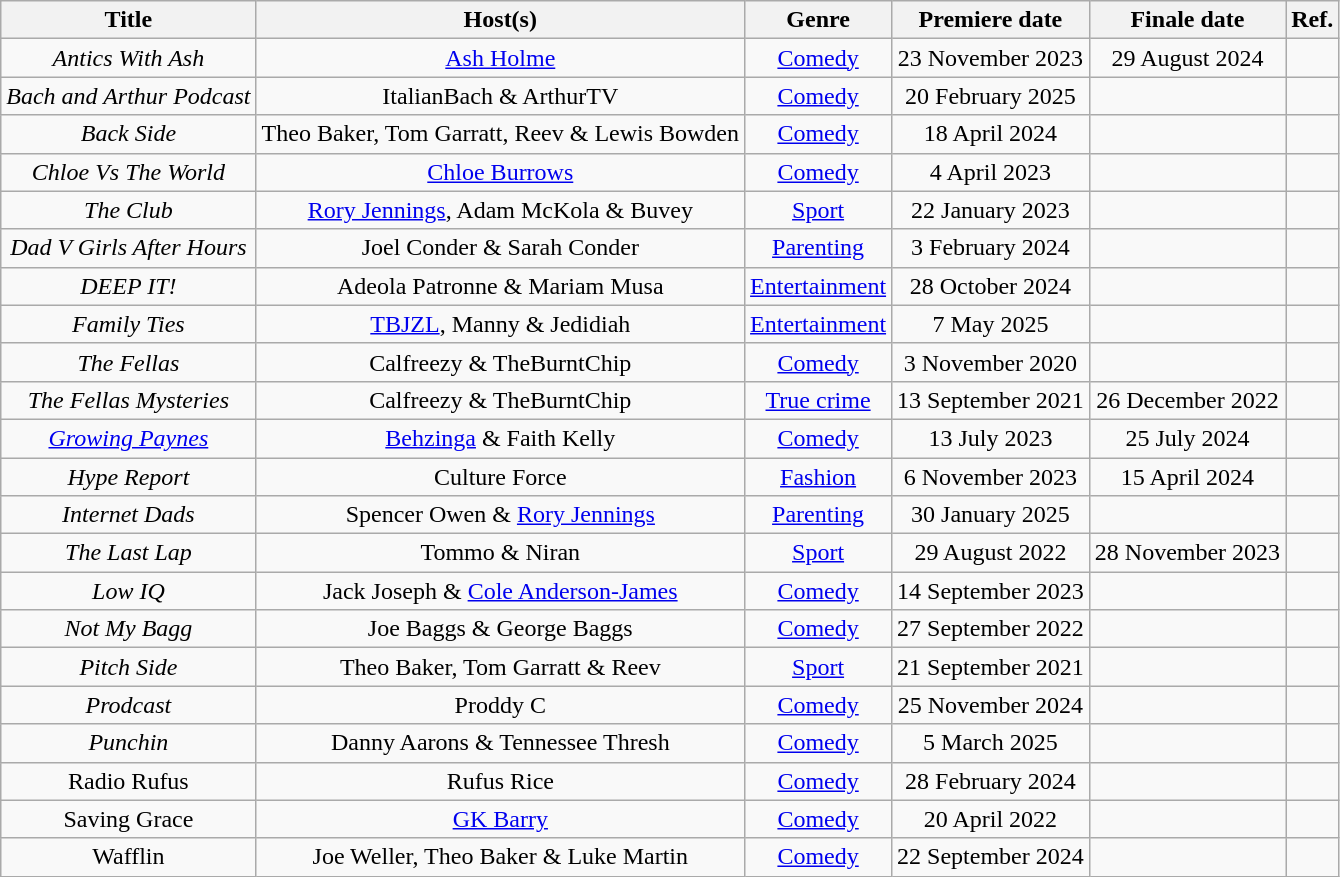<table class="wikitable sortable plainrowheaders" style="text-align:center;">
<tr>
<th scope="col">Title</th>
<th scope="col">Host(s)</th>
<th scope="col">Genre</th>
<th scope="col">Premiere date</th>
<th scope="col">Finale date</th>
<th>Ref.</th>
</tr>
<tr>
<td><em>Antics With Ash</em></td>
<td><a href='#'>Ash Holme</a></td>
<td><a href='#'>Comedy</a></td>
<td>23 November 2023</td>
<td>29 August 2024</td>
<td></td>
</tr>
<tr>
<td><em>Bach and Arthur Podcast</em></td>
<td>ItalianBach & ArthurTV</td>
<td><a href='#'>Comedy</a></td>
<td>20 February 2025</td>
<td></td>
<td></td>
</tr>
<tr>
<td><em>Back Side</em></td>
<td>Theo Baker, Tom Garratt, Reev & Lewis Bowden</td>
<td><a href='#'>Comedy</a></td>
<td>18 April 2024</td>
<td></td>
<td></td>
</tr>
<tr>
<td><em>Chloe Vs The World</em></td>
<td><a href='#'>Chloe Burrows</a></td>
<td><a href='#'>Comedy</a></td>
<td>4 April 2023</td>
<td></td>
<td></td>
</tr>
<tr>
<td><em>The Club</em></td>
<td><a href='#'>Rory Jennings</a>, Adam McKola & Buvey</td>
<td><a href='#'>Sport</a></td>
<td>22 January 2023</td>
<td></td>
<td></td>
</tr>
<tr>
<td><em>Dad V Girls After Hours</em></td>
<td>Joel Conder & Sarah Conder</td>
<td><a href='#'>Parenting</a></td>
<td>3 February 2024</td>
<td></td>
<td></td>
</tr>
<tr>
<td><em>DEEP IT!</em></td>
<td>Adeola Patronne & Mariam Musa</td>
<td><a href='#'>Entertainment</a></td>
<td>28 October 2024</td>
<td></td>
<td></td>
</tr>
<tr>
<td><em>Family Ties</em></td>
<td><a href='#'>TBJZL</a>, Manny & Jedidiah</td>
<td><a href='#'>Entertainment</a></td>
<td>7 May 2025</td>
<td></td>
<td></td>
</tr>
<tr>
<td><em>The Fellas</em></td>
<td>Calfreezy & TheBurntChip</td>
<td><a href='#'>Comedy</a></td>
<td>3 November 2020</td>
<td></td>
<td></td>
</tr>
<tr>
<td><em>The Fellas Mysteries</em></td>
<td>Calfreezy & TheBurntChip</td>
<td><a href='#'>True crime</a></td>
<td>13 September 2021</td>
<td>26 December 2022</td>
<td></td>
</tr>
<tr>
<td><em><a href='#'>Growing Paynes</a></em></td>
<td><a href='#'>Behzinga</a> & Faith Kelly</td>
<td><a href='#'>Comedy</a></td>
<td>13 July 2023</td>
<td>25 July 2024</td>
<td></td>
</tr>
<tr>
<td><em>Hype Report</em></td>
<td>Culture Force</td>
<td><a href='#'>Fashion</a></td>
<td>6 November 2023</td>
<td>15 April 2024</td>
<td></td>
</tr>
<tr>
<td><em>Internet Dads</em></td>
<td>Spencer Owen & <a href='#'>Rory Jennings</a></td>
<td><a href='#'>Parenting</a></td>
<td>30 January 2025</td>
<td></td>
<td></td>
</tr>
<tr>
<td><em>The Last Lap</em></td>
<td>Tommo & Niran</td>
<td><a href='#'>Sport</a></td>
<td>29 August 2022</td>
<td>28 November 2023</td>
<td></td>
</tr>
<tr>
<td><em>Low IQ</em></td>
<td>Jack Joseph & <a href='#'>Cole Anderson-James</a></td>
<td><a href='#'>Comedy</a></td>
<td>14 September 2023</td>
<td></td>
<td></td>
</tr>
<tr>
<td><em>Not My Bagg</em></td>
<td>Joe Baggs & George Baggs</td>
<td><a href='#'>Comedy</a></td>
<td>27 September 2022</td>
<td></td>
<td></td>
</tr>
<tr>
<td><em>Pitch Side</em></td>
<td>Theo Baker, Tom Garratt & Reev</td>
<td><a href='#'>Sport</a></td>
<td>21 September 2021</td>
<td></td>
<td></td>
</tr>
<tr>
<td><em>Prodcast</em></td>
<td>Proddy C</td>
<td><a href='#'>Comedy</a></td>
<td>25 November 2024</td>
<td></td>
<td></td>
</tr>
<tr>
<td><em>Punchin<strong></td>
<td>Danny Aarons & Tennessee Thresh</td>
<td><a href='#'>Comedy</a></td>
<td>5 March 2025</td>
<td></td>
<td></td>
</tr>
<tr>
<td></em>Radio Rufus<em></td>
<td>Rufus Rice</td>
<td><a href='#'>Comedy</a></td>
<td>28 February 2024</td>
<td></td>
<td></td>
</tr>
<tr>
<td></em>Saving Grace<em></td>
<td><a href='#'>GK Barry</a></td>
<td><a href='#'>Comedy</a></td>
<td>20 April 2022</td>
<td></td>
<td></td>
</tr>
<tr>
<td></em>Wafflin</strong></td>
<td>Joe Weller, Theo Baker & Luke Martin</td>
<td><a href='#'>Comedy</a></td>
<td>22 September 2024</td>
<td></td>
<td></td>
</tr>
</table>
